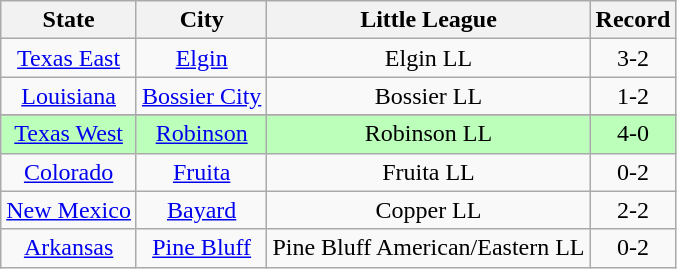<table class="wikitable">
<tr>
<th>State</th>
<th>City</th>
<th>Little League</th>
<th>Record</th>
</tr>
<tr>
<td align=center> <a href='#'>Texas East</a></td>
<td align=center><a href='#'>Elgin</a></td>
<td align=center>Elgin LL</td>
<td align=center>3-2</td>
</tr>
<tr>
<td align=center> <a href='#'>Louisiana</a></td>
<td align=center><a href='#'>Bossier City</a></td>
<td align=center>Bossier LL</td>
<td align=center>1-2</td>
</tr>
<tr>
</tr>
<tr bgcolor=#bbffbb>
<td align=center> <a href='#'>Texas West</a></td>
<td align=center><a href='#'>Robinson</a></td>
<td align=center>Robinson LL</td>
<td align=center>4-0</td>
</tr>
<tr>
<td align=center> <a href='#'>Colorado</a></td>
<td align=center><a href='#'>Fruita</a></td>
<td align=center>Fruita LL</td>
<td align=center>0-2</td>
</tr>
<tr>
<td align=center> <a href='#'>New Mexico</a></td>
<td align=center><a href='#'>Bayard</a></td>
<td align=center>Copper LL</td>
<td align=center>2-2</td>
</tr>
<tr>
<td align=center> <a href='#'>Arkansas</a></td>
<td align=center><a href='#'>Pine Bluff</a></td>
<td align=center>Pine Bluff American/Eastern LL</td>
<td align=center>0-2</td>
</tr>
</table>
